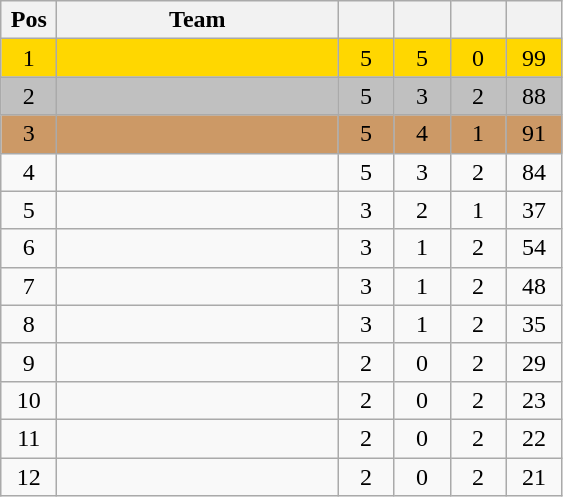<table class="wikitable" style="text-align:center">
<tr>
<th width=30>Pos</th>
<th width=180>Team</th>
<th width=30></th>
<th width=30></th>
<th width=30></th>
<th width=30></th>
</tr>
<tr bgcolor=gold>
<td>1</td>
<td align=left></td>
<td>5</td>
<td>5</td>
<td>0</td>
<td>99</td>
</tr>
<tr bgcolor=silver>
<td>2</td>
<td align=left></td>
<td>5</td>
<td>3</td>
<td>2</td>
<td>88</td>
</tr>
<tr bgcolor=cc9966>
<td>3</td>
<td align=left></td>
<td>5</td>
<td>4</td>
<td>1</td>
<td>91</td>
</tr>
<tr>
<td>4</td>
<td align=left></td>
<td>5</td>
<td>3</td>
<td>2</td>
<td>84</td>
</tr>
<tr>
<td>5</td>
<td align=left></td>
<td>3</td>
<td>2</td>
<td>1</td>
<td>37</td>
</tr>
<tr>
<td>6</td>
<td align=left></td>
<td>3</td>
<td>1</td>
<td>2</td>
<td>54</td>
</tr>
<tr>
<td>7</td>
<td align=left></td>
<td>3</td>
<td>1</td>
<td>2</td>
<td>48</td>
</tr>
<tr>
<td>8</td>
<td align=left></td>
<td>3</td>
<td>1</td>
<td>2</td>
<td>35</td>
</tr>
<tr>
<td>9</td>
<td align=left></td>
<td>2</td>
<td>0</td>
<td>2</td>
<td>29</td>
</tr>
<tr>
<td>10</td>
<td align=left></td>
<td>2</td>
<td>0</td>
<td>2</td>
<td>23</td>
</tr>
<tr>
<td>11</td>
<td align=left></td>
<td>2</td>
<td>0</td>
<td>2</td>
<td>22</td>
</tr>
<tr>
<td>12</td>
<td align=left></td>
<td>2</td>
<td>0</td>
<td>2</td>
<td>21</td>
</tr>
</table>
